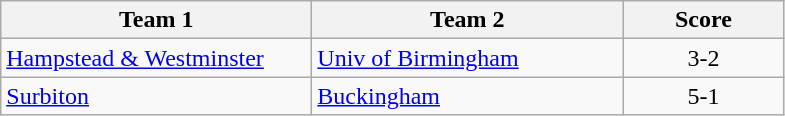<table class="wikitable" style="font-size: 100%">
<tr>
<th width=200>Team 1</th>
<th width=200>Team 2</th>
<th width=100>Score</th>
</tr>
<tr>
<td><a href='#'>Hampstead & Westminster</a></td>
<td><a href='#'>Univ of Birmingham</a></td>
<td align=center>3-2</td>
</tr>
<tr>
<td><a href='#'>Surbiton</a></td>
<td><a href='#'>Buckingham</a></td>
<td align=center>5-1</td>
</tr>
</table>
